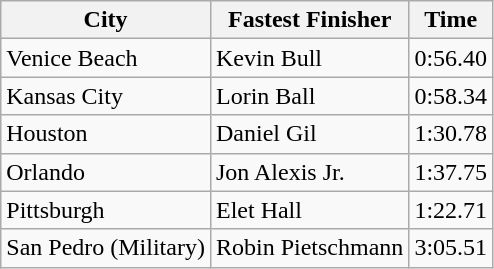<table class="wikitable">
<tr>
<th>City</th>
<th>Fastest Finisher</th>
<th>Time</th>
</tr>
<tr>
<td>Venice Beach</td>
<td>Kevin Bull</td>
<td>0:56.40</td>
</tr>
<tr>
<td>Kansas City</td>
<td>Lorin Ball</td>
<td>0:58.34</td>
</tr>
<tr>
<td>Houston</td>
<td>Daniel Gil</td>
<td>1:30.78</td>
</tr>
<tr>
<td>Orlando</td>
<td>Jon Alexis Jr.</td>
<td>1:37.75</td>
</tr>
<tr>
<td>Pittsburgh</td>
<td>Elet Hall</td>
<td>1:22.71</td>
</tr>
<tr>
<td>San Pedro (Military)</td>
<td>Robin Pietschmann</td>
<td>3:05.51</td>
</tr>
</table>
